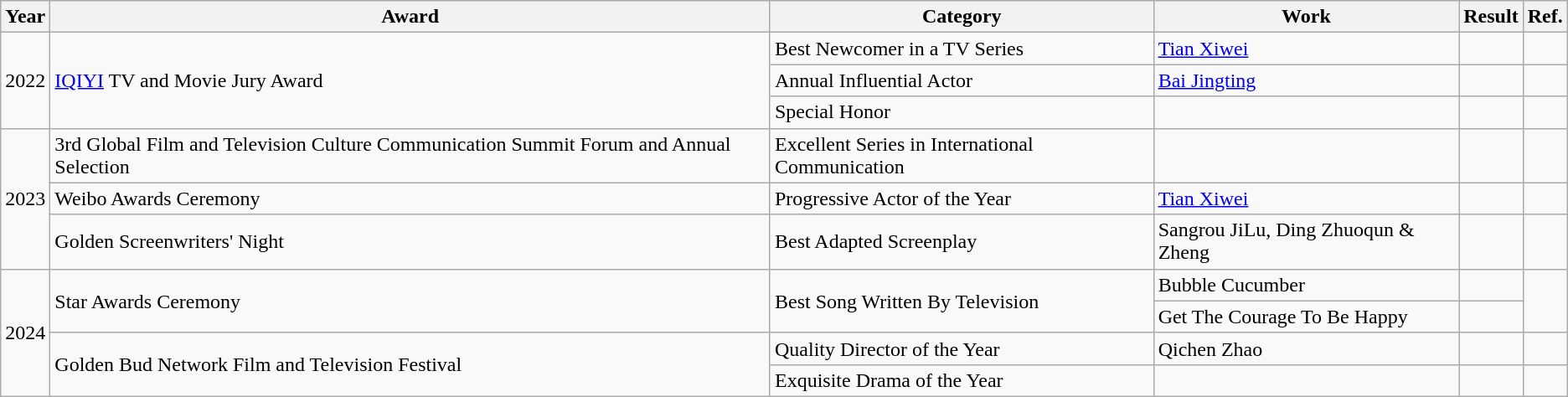<table class="wikitable">
<tr>
<th>Year</th>
<th>Award</th>
<th>Category</th>
<th>Work</th>
<th>Result</th>
<th>Ref.</th>
</tr>
<tr>
<td rowspan=3>2022</td>
<td rowspan=3><a href='#'>IQIYI</a> TV and Movie Jury Award</td>
<td>Best Newcomer in a TV Series</td>
<td><a href='#'>Tian Xiwei</a></td>
<td></td>
<td></td>
</tr>
<tr>
<td>Annual Influential Actor</td>
<td><a href='#'>Bai Jingting</a></td>
<td></td>
<td></td>
</tr>
<tr>
<td>Special Honor</td>
<td></td>
<td></td>
<td></td>
</tr>
<tr>
<td rowspan=3>2023</td>
<td>3rd Global Film and Television Culture Communication Summit Forum and Annual Selection</td>
<td>Excellent Series in International Communication</td>
<td></td>
<td></td>
<td></td>
</tr>
<tr>
<td>Weibo Awards Ceremony</td>
<td>Progressive Actor of the Year</td>
<td><a href='#'>Tian Xiwei</a></td>
<td></td>
<td></td>
</tr>
<tr>
<td>Golden Screenwriters' Night</td>
<td>Best Adapted Screenplay</td>
<td>Sangrou JiLu, Ding Zhuoqun & Zheng</td>
<td></td>
<td></td>
</tr>
<tr>
<td Rowspan=4>2024</td>
<td Rowspan=2>Star Awards Ceremony</td>
<td Rowspan=2>Best Song Written By Television</td>
<td>Bubble Cucumber<br></td>
<td></td>
<td Rowspan=2></td>
</tr>
<tr>
<td>Get The Courage To Be Happy<br></td>
<td></td>
</tr>
<tr>
<td rowspan=2>Golden Bud Network Film and Television Festival</td>
<td>Quality Director of the Year</td>
<td>Qichen Zhao</td>
<td></td>
<td></td>
</tr>
<tr>
<td>Exquisite Drama of the Year</td>
<td></td>
<td></td>
<td></td>
</tr>
</table>
